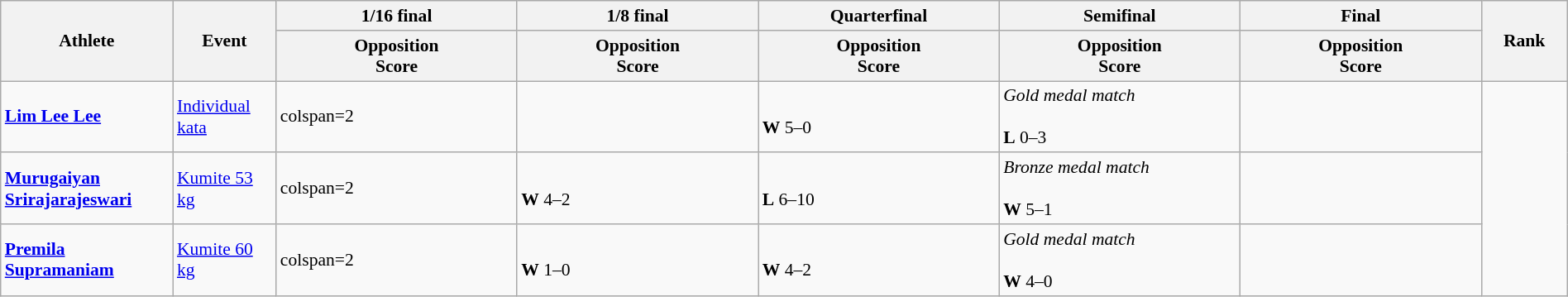<table class="wikitable" width="100%" style="text-align:left; font-size:90%">
<tr>
<th rowspan=2 width="10%">Athlete</th>
<th rowspan=2 width="6%">Event</th>
<th width="14%">1/16 final</th>
<th width="14%">1/8 final</th>
<th width="14%">Quarterfinal</th>
<th width="14%">Semifinal</th>
<th width="14%">Final</th>
<th rowspan=2 width="5%">Rank</th>
</tr>
<tr>
<th>Opposition<br>Score</th>
<th>Opposition<br>Score</th>
<th>Opposition<br>Score</th>
<th>Opposition<br>Score</th>
<th>Opposition<br>Score</th>
</tr>
<tr>
<td><strong><a href='#'>Lim Lee Lee</a></strong></td>
<td><a href='#'>Individual kata</a></td>
<td>colspan=2 </td>
<td></td>
<td><br><strong>W</strong> 5–0</td>
<td><em>Gold medal match</em><br><br><strong>L</strong> 0–3</td>
<td align=center></td>
</tr>
<tr>
<td><strong><a href='#'>Murugaiyan Srirajarajeswari</a></strong></td>
<td><a href='#'>Kumite 53 kg</a></td>
<td>colspan=2 </td>
<td><br><strong>W</strong> 4–2</td>
<td><br><strong>L</strong> 6–10</td>
<td><em>Bronze medal match</em><br><br><strong>W</strong> 5–1</td>
<td align=center></td>
</tr>
<tr>
<td><strong><a href='#'>Premila Supramaniam</a></strong></td>
<td><a href='#'>Kumite 60 kg</a></td>
<td>colspan=2 </td>
<td><br><strong>W</strong> 1–0</td>
<td><br><strong>W</strong> 4–2</td>
<td><em>Gold medal match</em><br><br><strong>W</strong> 4–0</td>
<td align=center></td>
</tr>
</table>
